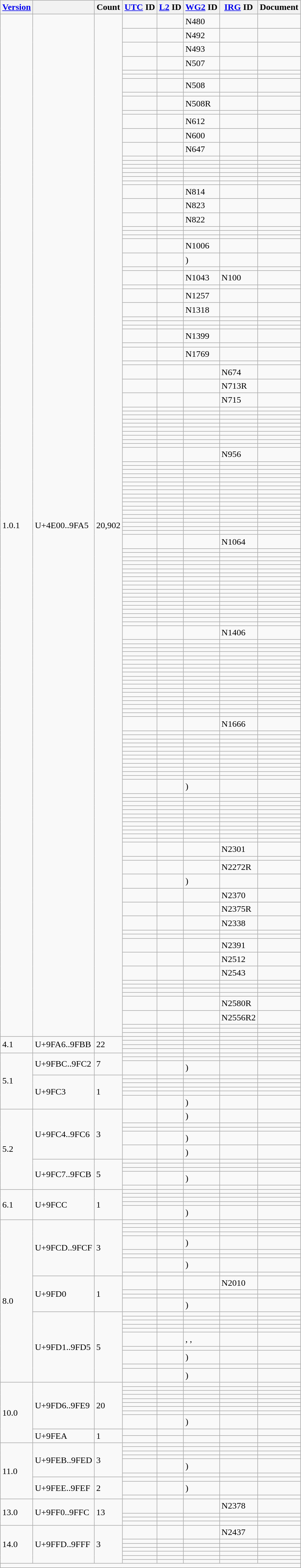<table class="wikitable collapsible sticky-header">
<tr>
<th><a href='#'>Version</a></th>
<th></th>
<th>Count</th>
<th><a href='#'>UTC</a> ID</th>
<th><a href='#'>L2</a> ID</th>
<th><a href='#'>WG2</a> ID</th>
<th><a href='#'>IRG</a> ID</th>
<th>Document</th>
</tr>
<tr>
<td rowspan="159">1.0.1</td>
<td rowspan="159">U+4E00..9FA5</td>
<td rowspan="159">20,902</td>
<td></td>
<td></td>
<td>N480</td>
<td></td>
<td></td>
</tr>
<tr>
<td></td>
<td></td>
<td>N492</td>
<td></td>
<td></td>
</tr>
<tr>
<td></td>
<td></td>
<td>N493</td>
<td></td>
<td></td>
</tr>
<tr>
<td></td>
<td></td>
<td>N507</td>
<td></td>
<td></td>
</tr>
<tr>
<td></td>
<td></td>
<td></td>
<td></td>
<td></td>
</tr>
<tr>
<td></td>
<td></td>
<td></td>
<td></td>
<td></td>
</tr>
<tr>
<td></td>
<td></td>
<td>N508</td>
<td></td>
<td></td>
</tr>
<tr>
<td></td>
<td></td>
<td></td>
<td></td>
<td></td>
</tr>
<tr>
<td></td>
<td></td>
<td>N508R</td>
<td></td>
<td></td>
</tr>
<tr>
<td></td>
<td></td>
<td></td>
<td></td>
<td></td>
</tr>
<tr>
<td></td>
<td></td>
<td>N612</td>
<td></td>
<td></td>
</tr>
<tr>
<td></td>
<td></td>
<td>N600</td>
<td></td>
<td></td>
</tr>
<tr>
<td></td>
<td></td>
<td>N647</td>
<td></td>
<td></td>
</tr>
<tr>
<td></td>
<td></td>
<td></td>
<td></td>
<td></td>
</tr>
<tr>
<td></td>
<td></td>
<td></td>
<td></td>
<td></td>
</tr>
<tr>
<td></td>
<td></td>
<td></td>
<td></td>
<td></td>
</tr>
<tr>
<td></td>
<td></td>
<td></td>
<td></td>
<td></td>
</tr>
<tr>
<td></td>
<td></td>
<td></td>
<td></td>
<td></td>
</tr>
<tr>
<td></td>
<td></td>
<td></td>
<td></td>
<td></td>
</tr>
<tr>
<td></td>
<td></td>
<td></td>
<td></td>
<td></td>
</tr>
<tr>
<td></td>
<td></td>
<td>N814</td>
<td></td>
<td></td>
</tr>
<tr>
<td></td>
<td></td>
<td>N823</td>
<td></td>
<td></td>
</tr>
<tr>
<td></td>
<td></td>
<td>N822</td>
<td></td>
<td></td>
</tr>
<tr>
<td></td>
<td></td>
<td></td>
<td></td>
<td></td>
</tr>
<tr>
<td></td>
<td></td>
<td></td>
<td></td>
<td></td>
</tr>
<tr>
<td></td>
<td></td>
<td></td>
<td></td>
<td></td>
</tr>
<tr>
<td></td>
<td></td>
<td>N1006</td>
<td></td>
<td></td>
</tr>
<tr>
<td></td>
<td></td>
<td> )</td>
<td></td>
<td></td>
</tr>
<tr>
<td></td>
<td></td>
<td></td>
<td></td>
<td></td>
</tr>
<tr>
<td></td>
<td></td>
<td>N1043</td>
<td>N100</td>
<td></td>
</tr>
<tr>
<td></td>
<td></td>
<td></td>
<td></td>
<td></td>
</tr>
<tr>
<td></td>
<td></td>
<td>N1257</td>
<td></td>
<td></td>
</tr>
<tr>
<td></td>
<td></td>
<td>N1318</td>
<td></td>
<td></td>
</tr>
<tr>
<td></td>
<td></td>
<td></td>
<td></td>
<td></td>
</tr>
<tr>
<td></td>
<td></td>
<td></td>
<td></td>
<td></td>
</tr>
<tr>
<td></td>
<td></td>
<td></td>
<td></td>
<td></td>
</tr>
<tr>
<td></td>
<td></td>
<td>N1399</td>
<td></td>
<td></td>
</tr>
<tr>
<td></td>
<td></td>
<td></td>
<td></td>
<td></td>
</tr>
<tr>
<td></td>
<td></td>
<td>N1769</td>
<td></td>
<td></td>
</tr>
<tr>
<td></td>
<td></td>
<td></td>
<td></td>
<td></td>
</tr>
<tr>
<td></td>
<td></td>
<td></td>
<td>N674</td>
<td></td>
</tr>
<tr>
<td></td>
<td></td>
<td></td>
<td>N713R</td>
<td></td>
</tr>
<tr>
<td></td>
<td></td>
<td></td>
<td>N715</td>
<td></td>
</tr>
<tr>
<td></td>
<td></td>
<td></td>
<td></td>
<td></td>
</tr>
<tr>
<td></td>
<td></td>
<td></td>
<td></td>
<td></td>
</tr>
<tr>
<td></td>
<td></td>
<td></td>
<td></td>
<td></td>
</tr>
<tr>
<td></td>
<td></td>
<td></td>
<td></td>
<td></td>
</tr>
<tr>
<td></td>
<td></td>
<td></td>
<td></td>
<td></td>
</tr>
<tr>
<td></td>
<td></td>
<td></td>
<td></td>
<td></td>
</tr>
<tr>
<td></td>
<td></td>
<td></td>
<td></td>
<td></td>
</tr>
<tr>
<td></td>
<td></td>
<td></td>
<td></td>
<td></td>
</tr>
<tr>
<td></td>
<td></td>
<td></td>
<td></td>
<td></td>
</tr>
<tr>
<td></td>
<td></td>
<td></td>
<td></td>
<td></td>
</tr>
<tr>
<td></td>
<td></td>
<td></td>
<td>N956</td>
<td></td>
</tr>
<tr>
<td></td>
<td></td>
<td></td>
<td></td>
<td></td>
</tr>
<tr>
<td></td>
<td></td>
<td></td>
<td></td>
<td></td>
</tr>
<tr>
<td></td>
<td></td>
<td></td>
<td></td>
<td></td>
</tr>
<tr>
<td></td>
<td></td>
<td></td>
<td></td>
<td></td>
</tr>
<tr>
<td></td>
<td></td>
<td></td>
<td></td>
<td></td>
</tr>
<tr>
<td></td>
<td></td>
<td></td>
<td></td>
<td></td>
</tr>
<tr>
<td></td>
<td></td>
<td></td>
<td></td>
<td></td>
</tr>
<tr>
<td></td>
<td></td>
<td></td>
<td></td>
<td></td>
</tr>
<tr>
<td></td>
<td></td>
<td></td>
<td></td>
<td></td>
</tr>
<tr>
<td></td>
<td></td>
<td></td>
<td></td>
<td></td>
</tr>
<tr>
<td></td>
<td></td>
<td></td>
<td></td>
<td></td>
</tr>
<tr>
<td></td>
<td></td>
<td></td>
<td></td>
<td></td>
</tr>
<tr>
<td></td>
<td></td>
<td></td>
<td></td>
<td></td>
</tr>
<tr>
<td></td>
<td></td>
<td></td>
<td></td>
<td></td>
</tr>
<tr>
<td></td>
<td></td>
<td></td>
<td></td>
<td></td>
</tr>
<tr>
<td></td>
<td></td>
<td></td>
<td></td>
<td></td>
</tr>
<tr>
<td></td>
<td></td>
<td></td>
<td></td>
<td></td>
</tr>
<tr>
<td></td>
<td></td>
<td></td>
<td></td>
<td></td>
</tr>
<tr>
<td></td>
<td></td>
<td></td>
<td>N1064</td>
<td></td>
</tr>
<tr>
<td></td>
<td></td>
<td></td>
<td></td>
<td></td>
</tr>
<tr>
<td></td>
<td></td>
<td></td>
<td></td>
<td></td>
</tr>
<tr>
<td></td>
<td></td>
<td></td>
<td></td>
<td></td>
</tr>
<tr>
<td></td>
<td></td>
<td></td>
<td></td>
<td></td>
</tr>
<tr>
<td></td>
<td></td>
<td></td>
<td></td>
<td></td>
</tr>
<tr>
<td></td>
<td></td>
<td></td>
<td></td>
<td></td>
</tr>
<tr>
<td></td>
<td></td>
<td></td>
<td></td>
<td></td>
</tr>
<tr>
<td></td>
<td></td>
<td></td>
<td></td>
<td></td>
</tr>
<tr>
<td></td>
<td></td>
<td></td>
<td></td>
<td></td>
</tr>
<tr>
<td></td>
<td></td>
<td></td>
<td></td>
<td></td>
</tr>
<tr>
<td></td>
<td></td>
<td></td>
<td></td>
<td></td>
</tr>
<tr>
<td></td>
<td></td>
<td></td>
<td></td>
<td></td>
</tr>
<tr>
<td></td>
<td></td>
<td></td>
<td></td>
<td></td>
</tr>
<tr>
<td></td>
<td></td>
<td></td>
<td></td>
<td></td>
</tr>
<tr>
<td></td>
<td></td>
<td></td>
<td></td>
<td></td>
</tr>
<tr>
<td></td>
<td></td>
<td></td>
<td></td>
<td></td>
</tr>
<tr>
<td></td>
<td></td>
<td></td>
<td></td>
<td></td>
</tr>
<tr>
<td></td>
<td></td>
<td></td>
<td></td>
<td></td>
</tr>
<tr>
<td></td>
<td></td>
<td></td>
<td></td>
<td></td>
</tr>
<tr>
<td></td>
<td></td>
<td></td>
<td>N1406</td>
<td></td>
</tr>
<tr>
<td></td>
<td></td>
<td></td>
<td></td>
<td></td>
</tr>
<tr>
<td></td>
<td></td>
<td></td>
<td></td>
<td></td>
</tr>
<tr>
<td></td>
<td></td>
<td></td>
<td></td>
<td></td>
</tr>
<tr>
<td></td>
<td></td>
<td></td>
<td></td>
<td></td>
</tr>
<tr>
<td></td>
<td></td>
<td></td>
<td></td>
<td></td>
</tr>
<tr>
<td></td>
<td></td>
<td></td>
<td></td>
<td></td>
</tr>
<tr>
<td></td>
<td></td>
<td></td>
<td></td>
<td></td>
</tr>
<tr>
<td></td>
<td></td>
<td></td>
<td></td>
<td></td>
</tr>
<tr>
<td></td>
<td></td>
<td></td>
<td></td>
<td></td>
</tr>
<tr>
<td></td>
<td></td>
<td></td>
<td></td>
<td></td>
</tr>
<tr>
<td></td>
<td></td>
<td></td>
<td></td>
<td></td>
</tr>
<tr>
<td></td>
<td></td>
<td></td>
<td></td>
<td></td>
</tr>
<tr>
<td></td>
<td></td>
<td></td>
<td></td>
<td></td>
</tr>
<tr>
<td></td>
<td></td>
<td></td>
<td></td>
<td></td>
</tr>
<tr>
<td></td>
<td></td>
<td></td>
<td></td>
<td></td>
</tr>
<tr>
<td></td>
<td></td>
<td></td>
<td></td>
<td></td>
</tr>
<tr>
<td></td>
<td></td>
<td></td>
<td></td>
<td></td>
</tr>
<tr>
<td></td>
<td></td>
<td></td>
<td></td>
<td></td>
</tr>
<tr>
<td></td>
<td></td>
<td></td>
<td></td>
<td></td>
</tr>
<tr>
<td></td>
<td></td>
<td></td>
<td>N1666</td>
<td></td>
</tr>
<tr>
<td></td>
<td></td>
<td></td>
<td></td>
<td></td>
</tr>
<tr>
<td></td>
<td></td>
<td></td>
<td></td>
<td></td>
</tr>
<tr>
<td></td>
<td></td>
<td></td>
<td></td>
<td></td>
</tr>
<tr>
<td></td>
<td></td>
<td></td>
<td></td>
<td></td>
</tr>
<tr>
<td></td>
<td></td>
<td></td>
<td></td>
<td></td>
</tr>
<tr>
<td></td>
<td></td>
<td></td>
<td></td>
<td></td>
</tr>
<tr>
<td></td>
<td></td>
<td></td>
<td></td>
<td></td>
</tr>
<tr>
<td></td>
<td></td>
<td></td>
<td></td>
<td></td>
</tr>
<tr>
<td></td>
<td></td>
<td></td>
<td></td>
<td></td>
</tr>
<tr>
<td></td>
<td></td>
<td></td>
<td></td>
<td></td>
</tr>
<tr>
<td></td>
<td></td>
<td></td>
<td></td>
<td></td>
</tr>
<tr>
<td></td>
<td></td>
<td></td>
<td></td>
<td></td>
</tr>
<tr>
<td></td>
<td></td>
<td> )</td>
<td></td>
<td></td>
</tr>
<tr>
<td></td>
<td></td>
<td></td>
<td></td>
<td></td>
</tr>
<tr>
<td></td>
<td></td>
<td></td>
<td></td>
<td></td>
</tr>
<tr>
<td></td>
<td></td>
<td></td>
<td></td>
<td></td>
</tr>
<tr>
<td></td>
<td></td>
<td></td>
<td></td>
<td></td>
</tr>
<tr>
<td></td>
<td></td>
<td></td>
<td></td>
<td></td>
</tr>
<tr>
<td></td>
<td></td>
<td></td>
<td></td>
<td></td>
</tr>
<tr>
<td></td>
<td></td>
<td></td>
<td></td>
<td></td>
</tr>
<tr>
<td></td>
<td></td>
<td></td>
<td></td>
<td></td>
</tr>
<tr>
<td></td>
<td></td>
<td></td>
<td></td>
<td></td>
</tr>
<tr>
<td></td>
<td></td>
<td></td>
<td></td>
<td></td>
</tr>
<tr>
<td></td>
<td></td>
<td></td>
<td></td>
<td></td>
</tr>
<tr>
<td></td>
<td></td>
<td></td>
<td></td>
<td></td>
</tr>
<tr>
<td></td>
<td></td>
<td></td>
<td>N2301</td>
<td></td>
</tr>
<tr>
<td></td>
<td></td>
<td></td>
<td></td>
<td></td>
</tr>
<tr>
<td></td>
<td></td>
<td></td>
<td>N2272R</td>
<td></td>
</tr>
<tr>
<td></td>
<td></td>
<td> )</td>
<td></td>
<td></td>
</tr>
<tr>
<td></td>
<td></td>
<td></td>
<td>N2370</td>
<td></td>
</tr>
<tr>
<td></td>
<td></td>
<td></td>
<td>N2375R</td>
<td></td>
</tr>
<tr>
<td></td>
<td></td>
<td></td>
<td>N2338</td>
<td></td>
</tr>
<tr>
<td></td>
<td></td>
<td></td>
<td></td>
<td></td>
</tr>
<tr>
<td></td>
<td></td>
<td></td>
<td></td>
<td></td>
</tr>
<tr>
<td></td>
<td></td>
<td></td>
<td>N2391</td>
<td></td>
</tr>
<tr>
<td></td>
<td></td>
<td></td>
<td>N2512</td>
<td></td>
</tr>
<tr>
<td></td>
<td></td>
<td></td>
<td>N2543</td>
<td></td>
</tr>
<tr>
<td></td>
<td></td>
<td></td>
<td></td>
<td></td>
</tr>
<tr>
<td></td>
<td></td>
<td></td>
<td></td>
<td></td>
</tr>
<tr>
<td></td>
<td></td>
<td></td>
<td></td>
<td></td>
</tr>
<tr>
<td></td>
<td></td>
<td></td>
<td></td>
<td></td>
</tr>
<tr>
<td></td>
<td></td>
<td></td>
<td>N2580R</td>
<td></td>
</tr>
<tr>
<td></td>
<td></td>
<td></td>
<td>N2556R2</td>
<td></td>
</tr>
<tr>
<td></td>
<td></td>
<td></td>
<td></td>
<td></td>
</tr>
<tr>
<td></td>
<td></td>
<td></td>
<td></td>
<td></td>
</tr>
<tr>
<td></td>
<td></td>
<td></td>
<td></td>
<td></td>
</tr>
<tr>
<td rowspan="4">4.1</td>
<td rowspan="4">U+9FA6..9FBB</td>
<td rowspan="4">22</td>
<td></td>
<td></td>
<td></td>
<td></td>
<td></td>
</tr>
<tr>
<td></td>
<td></td>
<td></td>
<td></td>
<td></td>
</tr>
<tr>
<td></td>
<td></td>
<td></td>
<td></td>
<td></td>
</tr>
<tr>
<td></td>
<td></td>
<td></td>
<td></td>
<td></td>
</tr>
<tr>
<td rowspan="9">5.1</td>
<td rowspan="3">U+9FBC..9FC2</td>
<td rowspan="3">7</td>
<td></td>
<td></td>
<td></td>
<td></td>
<td></td>
</tr>
<tr>
<td></td>
<td></td>
<td></td>
<td></td>
<td></td>
</tr>
<tr>
<td></td>
<td></td>
<td> )</td>
<td></td>
<td></td>
</tr>
<tr>
<td rowspan="6">U+9FC3</td>
<td rowspan="6">1</td>
<td></td>
<td></td>
<td></td>
<td></td>
<td></td>
</tr>
<tr>
<td></td>
<td></td>
<td></td>
<td></td>
<td></td>
</tr>
<tr>
<td></td>
<td></td>
<td></td>
<td></td>
<td></td>
</tr>
<tr>
<td></td>
<td></td>
<td></td>
<td></td>
<td></td>
</tr>
<tr>
<td></td>
<td></td>
<td></td>
<td></td>
<td></td>
</tr>
<tr>
<td></td>
<td></td>
<td> )</td>
<td></td>
<td></td>
</tr>
<tr>
<td rowspan="10">5.2</td>
<td rowspan="5">U+9FC4..9FC6</td>
<td rowspan="5">3</td>
<td></td>
<td></td>
<td> )</td>
<td></td>
<td></td>
</tr>
<tr>
<td></td>
<td></td>
<td></td>
<td></td>
<td></td>
</tr>
<tr>
<td></td>
<td></td>
<td></td>
<td></td>
<td></td>
</tr>
<tr>
<td></td>
<td></td>
<td> )</td>
<td></td>
<td></td>
</tr>
<tr>
<td></td>
<td></td>
<td> )</td>
<td></td>
<td></td>
</tr>
<tr>
<td rowspan="5">U+9FC7..9FCB</td>
<td rowspan="5">5</td>
<td></td>
<td></td>
<td></td>
<td></td>
<td></td>
</tr>
<tr>
<td></td>
<td></td>
<td></td>
<td></td>
<td></td>
</tr>
<tr>
<td></td>
<td></td>
<td></td>
<td></td>
<td></td>
</tr>
<tr>
<td></td>
<td></td>
<td> )</td>
<td></td>
<td></td>
</tr>
<tr>
<td></td>
<td></td>
<td></td>
<td></td>
<td></td>
</tr>
<tr>
<td rowspan="5">6.1</td>
<td rowspan="5">U+9FCC</td>
<td rowspan="5">1</td>
<td></td>
<td></td>
<td></td>
<td></td>
<td></td>
</tr>
<tr>
<td></td>
<td></td>
<td></td>
<td></td>
<td></td>
</tr>
<tr>
<td></td>
<td></td>
<td></td>
<td></td>
<td></td>
</tr>
<tr>
<td></td>
<td></td>
<td></td>
<td></td>
<td></td>
</tr>
<tr>
<td></td>
<td></td>
<td> )</td>
<td></td>
<td></td>
</tr>
<tr>
<td rowspan="23">8.0</td>
<td rowspan="9">U+9FCD..9FCF</td>
<td rowspan="9">3</td>
<td></td>
<td></td>
<td></td>
<td></td>
<td></td>
</tr>
<tr>
<td></td>
<td></td>
<td></td>
<td></td>
<td></td>
</tr>
<tr>
<td></td>
<td></td>
<td></td>
<td></td>
<td></td>
</tr>
<tr>
<td></td>
<td></td>
<td></td>
<td></td>
<td></td>
</tr>
<tr>
<td></td>
<td></td>
<td> )</td>
<td></td>
<td></td>
</tr>
<tr>
<td></td>
<td></td>
<td></td>
<td></td>
<td></td>
</tr>
<tr>
<td></td>
<td></td>
<td></td>
<td></td>
<td></td>
</tr>
<tr>
<td></td>
<td></td>
<td> )</td>
<td></td>
<td></td>
</tr>
<tr>
<td></td>
<td></td>
<td></td>
<td></td>
<td></td>
</tr>
<tr>
<td rowspan="4">U+9FD0</td>
<td rowspan="4">1</td>
<td></td>
<td></td>
<td></td>
<td>N2010</td>
<td></td>
</tr>
<tr>
<td></td>
<td></td>
<td></td>
<td></td>
<td></td>
</tr>
<tr>
<td></td>
<td></td>
<td></td>
<td></td>
<td></td>
</tr>
<tr>
<td></td>
<td></td>
<td> )</td>
<td></td>
<td></td>
</tr>
<tr>
<td rowspan="10">U+9FD1..9FD5</td>
<td rowspan="10">5</td>
<td></td>
<td></td>
<td></td>
<td></td>
<td></td>
</tr>
<tr>
<td></td>
<td></td>
<td></td>
<td></td>
<td></td>
</tr>
<tr>
<td></td>
<td></td>
<td></td>
<td></td>
<td></td>
</tr>
<tr>
<td></td>
<td></td>
<td></td>
<td></td>
<td></td>
</tr>
<tr>
<td></td>
<td></td>
<td></td>
<td></td>
<td></td>
</tr>
<tr>
<td></td>
<td></td>
<td>, , </td>
<td></td>
<td></td>
</tr>
<tr>
<td></td>
<td></td>
<td></td>
<td></td>
<td></td>
</tr>
<tr>
<td></td>
<td></td>
<td> )</td>
<td></td>
<td></td>
</tr>
<tr>
<td></td>
<td></td>
<td></td>
<td></td>
<td></td>
</tr>
<tr>
<td></td>
<td></td>
<td> )</td>
<td></td>
<td></td>
</tr>
<tr>
<td rowspan="11">10.0</td>
<td rowspan="9">U+9FD6..9FE9</td>
<td rowspan="9">20</td>
<td></td>
<td></td>
<td></td>
<td></td>
<td></td>
</tr>
<tr>
<td></td>
<td></td>
<td></td>
<td></td>
<td></td>
</tr>
<tr>
<td></td>
<td></td>
<td></td>
<td></td>
<td></td>
</tr>
<tr>
<td></td>
<td></td>
<td></td>
<td></td>
<td></td>
</tr>
<tr>
<td></td>
<td></td>
<td></td>
<td></td>
<td></td>
</tr>
<tr>
<td></td>
<td></td>
<td></td>
<td></td>
<td></td>
</tr>
<tr>
<td></td>
<td></td>
<td></td>
<td></td>
<td></td>
</tr>
<tr>
<td></td>
<td></td>
<td></td>
<td></td>
<td></td>
</tr>
<tr>
<td></td>
<td></td>
<td> )</td>
<td></td>
<td></td>
</tr>
<tr>
<td rowspan="2">U+9FEA</td>
<td rowspan="2">1</td>
<td></td>
<td></td>
<td></td>
<td></td>
<td></td>
</tr>
<tr>
<td></td>
<td></td>
<td></td>
<td></td>
<td></td>
</tr>
<tr>
<td rowspan="9">11.0</td>
<td rowspan="6">U+9FEB..9FED</td>
<td rowspan="6">3</td>
<td></td>
<td></td>
<td></td>
<td></td>
<td></td>
</tr>
<tr>
<td></td>
<td></td>
<td></td>
<td></td>
<td></td>
</tr>
<tr>
<td></td>
<td></td>
<td></td>
<td></td>
<td></td>
</tr>
<tr>
<td></td>
<td></td>
<td></td>
<td></td>
<td></td>
</tr>
<tr>
<td></td>
<td></td>
<td> )</td>
<td></td>
<td></td>
</tr>
<tr>
<td></td>
<td></td>
<td></td>
<td></td>
<td></td>
</tr>
<tr>
<td rowspan="3">U+9FEE..9FEF</td>
<td rowspan="3">2</td>
<td></td>
<td></td>
<td></td>
<td></td>
<td></td>
</tr>
<tr>
<td></td>
<td></td>
<td> )</td>
<td></td>
<td></td>
</tr>
<tr>
<td></td>
<td></td>
<td></td>
<td></td>
<td></td>
</tr>
<tr>
<td rowspan="4">13.0</td>
<td rowspan="4">U+9FF0..9FFC</td>
<td rowspan="4">13</td>
<td></td>
<td></td>
<td></td>
<td>N2378</td>
<td></td>
</tr>
<tr>
<td></td>
<td></td>
<td></td>
<td></td>
<td></td>
</tr>
<tr>
<td></td>
<td></td>
<td></td>
<td></td>
<td></td>
</tr>
<tr>
<td></td>
<td></td>
<td></td>
<td></td>
<td></td>
</tr>
<tr>
<td rowspan="7">14.0</td>
<td rowspan="7">U+9FFD..9FFF</td>
<td rowspan="7">3</td>
<td></td>
<td></td>
<td></td>
<td>N2437</td>
<td></td>
</tr>
<tr>
<td></td>
<td></td>
<td></td>
<td></td>
<td></td>
</tr>
<tr>
<td></td>
<td></td>
<td></td>
<td></td>
<td></td>
</tr>
<tr>
<td></td>
<td></td>
<td></td>
<td></td>
<td></td>
</tr>
<tr>
<td></td>
<td></td>
<td></td>
<td></td>
<td></td>
</tr>
<tr>
<td></td>
<td></td>
<td></td>
<td></td>
<td></td>
</tr>
<tr>
<td></td>
<td></td>
<td></td>
<td></td>
<td></td>
</tr>
<tr class="sortbottom">
<td colspan="8"></td>
</tr>
</table>
